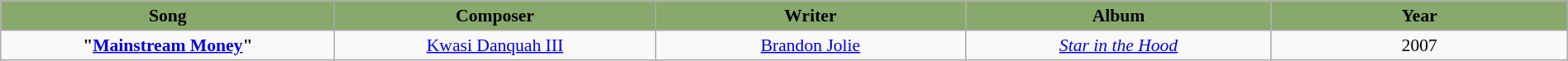<table class="wikitable" style="margin:0.5em auto; clear:both; font-size:.9em; text-align:center; width:100%">
<tr>
<th style="width:500px; background:#87a96b;"><span>Song</span></th>
<th style="width:500px; background:#87a96b;"><span>Composer</span></th>
<th style="width:500px; background:#87a96b;"><span>Writer</span></th>
<th style="width:500px; background:#87a96b;"><span>Album</span></th>
<th style="width:500px; background:#87a96b;"><span>Year</span></th>
</tr>
<tr>
<td><strong>"<a href='#'>Mainstream Money</a>"</strong></td>
<td><a href='#'>Kwasi Danquah III</a></td>
<td><a href='#'>Brandon Jolie</a></td>
<td><em><a href='#'>Star in the Hood</a></em></td>
<td>2007</td>
</tr>
</table>
